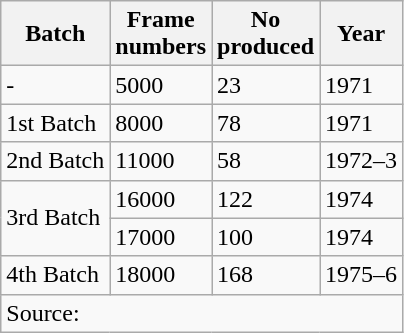<table class="wikitable floatright">
<tr>
<th>Batch</th>
<th>Frame<br>numbers</th>
<th>No<br>produced</th>
<th>Year</th>
</tr>
<tr>
<td>-</td>
<td>5000</td>
<td>23</td>
<td>1971</td>
</tr>
<tr>
<td>1st Batch</td>
<td>8000</td>
<td>78</td>
<td>1971</td>
</tr>
<tr>
<td>2nd Batch</td>
<td>11000</td>
<td>58</td>
<td>1972–3</td>
</tr>
<tr>
<td rowspan="2">3rd Batch</td>
<td>16000</td>
<td>122</td>
<td>1974</td>
</tr>
<tr>
<td>17000</td>
<td>100</td>
<td>1974</td>
</tr>
<tr>
<td>4th Batch</td>
<td>18000</td>
<td>168</td>
<td>1975–6</td>
</tr>
<tr>
<td colspan="4">Source:</td>
</tr>
</table>
